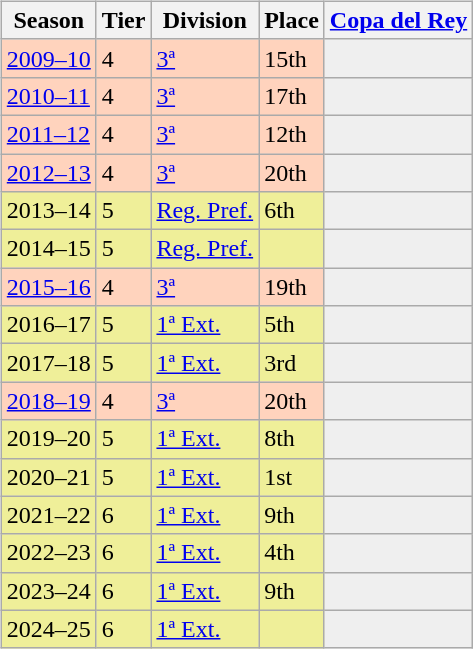<table>
<tr>
<td valign="top" width=0%><br><table class="wikitable">
<tr style="background:#f0f6fa;">
<th>Season</th>
<th>Tier</th>
<th>Division</th>
<th>Place</th>
<th><a href='#'>Copa del Rey</a></th>
</tr>
<tr>
<td style="background:#FFD3BD;"><a href='#'>2009–10</a></td>
<td style="background:#FFD3BD;">4</td>
<td style="background:#FFD3BD;"><a href='#'>3ª</a></td>
<td style="background:#FFD3BD;">15th</td>
<td style="background:#efefef;"></td>
</tr>
<tr>
<td style="background:#FFD3BD;"><a href='#'>2010–11</a></td>
<td style="background:#FFD3BD;">4</td>
<td style="background:#FFD3BD;"><a href='#'>3ª</a></td>
<td style="background:#FFD3BD;">17th</td>
<td style="background:#efefef;"></td>
</tr>
<tr>
<td style="background:#FFD3BD;"><a href='#'>2011–12</a></td>
<td style="background:#FFD3BD;">4</td>
<td style="background:#FFD3BD;"><a href='#'>3ª</a></td>
<td style="background:#FFD3BD;">12th</td>
<td style="background:#efefef;"></td>
</tr>
<tr>
<td style="background:#FFD3BD;"><a href='#'>2012–13</a></td>
<td style="background:#FFD3BD;">4</td>
<td style="background:#FFD3BD;"><a href='#'>3ª</a></td>
<td style="background:#FFD3BD;">20th</td>
<td style="background:#efefef;"></td>
</tr>
<tr>
<td style="background:#EFEF99;">2013–14</td>
<td style="background:#EFEF99;">5</td>
<td style="background:#EFEF99;"><a href='#'>Reg. Pref.</a></td>
<td style="background:#EFEF99;">6th</td>
<th style="background:#efefef;"></th>
</tr>
<tr>
<td style="background:#EFEF99;">2014–15</td>
<td style="background:#EFEF99;">5</td>
<td style="background:#EFEF99;"><a href='#'>Reg. Pref.</a></td>
<td style="background:#EFEF99;"></td>
<th style="background:#efefef;"></th>
</tr>
<tr>
<td style="background:#FFD3BD;"><a href='#'>2015–16</a></td>
<td style="background:#FFD3BD;">4</td>
<td style="background:#FFD3BD;"><a href='#'>3ª</a></td>
<td style="background:#FFD3BD;">19th</td>
<td style="background:#efefef;"></td>
</tr>
<tr>
<td style="background:#EFEF99;">2016–17</td>
<td style="background:#EFEF99;">5</td>
<td style="background:#EFEF99;"><a href='#'>1ª Ext.</a></td>
<td style="background:#EFEF99;">5th</td>
<th style="background:#efefef;"></th>
</tr>
<tr>
<td style="background:#EFEF99;">2017–18</td>
<td style="background:#EFEF99;">5</td>
<td style="background:#EFEF99;"><a href='#'>1ª Ext.</a></td>
<td style="background:#EFEF99;">3rd</td>
<th style="background:#efefef;"></th>
</tr>
<tr>
<td style="background:#FFD3BD;"><a href='#'>2018–19</a></td>
<td style="background:#FFD3BD;">4</td>
<td style="background:#FFD3BD;"><a href='#'>3ª</a></td>
<td style="background:#FFD3BD;">20th</td>
<th style="background:#efefef;"></th>
</tr>
<tr>
<td style="background:#EFEF99;">2019–20</td>
<td style="background:#EFEF99;">5</td>
<td style="background:#EFEF99;"><a href='#'>1ª Ext.</a></td>
<td style="background:#EFEF99;">8th</td>
<th style="background:#efefef;"></th>
</tr>
<tr>
<td style="background:#EFEF99;">2020–21</td>
<td style="background:#EFEF99;">5</td>
<td style="background:#EFEF99;"><a href='#'>1ª Ext.</a></td>
<td style="background:#EFEF99;">1st</td>
<th style="background:#efefef;"></th>
</tr>
<tr>
<td style="background:#EFEF99;">2021–22</td>
<td style="background:#EFEF99;">6</td>
<td style="background:#EFEF99;"><a href='#'>1ª Ext.</a></td>
<td style="background:#EFEF99;">9th</td>
<th style="background:#efefef;"></th>
</tr>
<tr>
<td style="background:#EFEF99;">2022–23</td>
<td style="background:#EFEF99;">6</td>
<td style="background:#EFEF99;"><a href='#'>1ª Ext.</a></td>
<td style="background:#EFEF99;">4th</td>
<th style="background:#efefef;"></th>
</tr>
<tr>
<td style="background:#EFEF99;">2023–24</td>
<td style="background:#EFEF99;">6</td>
<td style="background:#EFEF99;"><a href='#'>1ª Ext.</a></td>
<td style="background:#EFEF99;">9th</td>
<th style="background:#efefef;"></th>
</tr>
<tr>
<td style="background:#EFEF99;">2024–25</td>
<td style="background:#EFEF99;">6</td>
<td style="background:#EFEF99;"><a href='#'>1ª Ext.</a></td>
<td style="background:#EFEF99;"></td>
<th style="background:#efefef;"></th>
</tr>
</table>
</td>
</tr>
</table>
